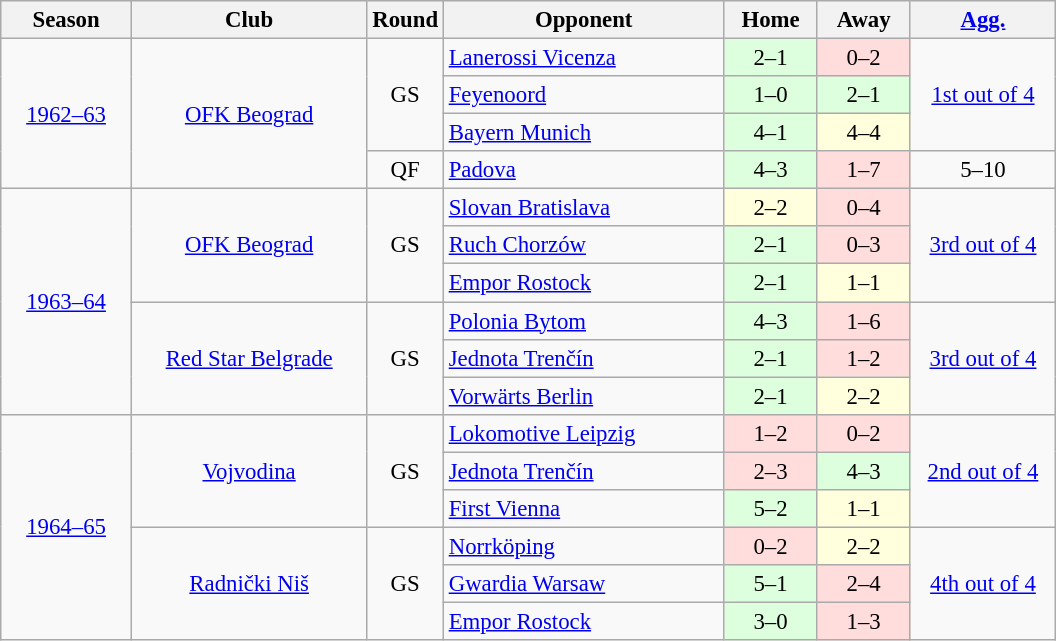<table class="wikitable" style="font-size:95%; text-align: center;">
<tr>
<th width="80">Season</th>
<th width="150">Club</th>
<th width="30">Round</th>
<th width="180">Opponent</th>
<th width="55">Home</th>
<th width="55">Away</th>
<th width="90"><a href='#'>Agg.</a></th>
</tr>
<tr>
<td rowspan=4><a href='#'>1962–63</a></td>
<td rowspan=4><a href='#'>OFK Beograd</a></td>
<td rowspan=3>GS</td>
<td align="left"> <a href='#'>Lanerossi Vicenza</a></td>
<td bgcolor="#ddffdd">2–1</td>
<td bgcolor="#ffdddd">0–2</td>
<td rowspan=3><a href='#'>1st out of 4</a></td>
</tr>
<tr>
<td align="left"> <a href='#'>Feyenoord</a></td>
<td bgcolor="#ddffdd">1–0</td>
<td bgcolor="#ddffdd">2–1</td>
</tr>
<tr>
<td align="left"> <a href='#'>Bayern Munich</a></td>
<td bgcolor="#ddffdd">4–1</td>
<td bgcolor="#ffffdd">4–4</td>
</tr>
<tr>
<td>QF</td>
<td align="left"> <a href='#'>Padova</a></td>
<td bgcolor="#ddffdd">4–3</td>
<td bgcolor="#ffdddd">1–7</td>
<td>5–10</td>
</tr>
<tr>
<td rowspan=6><a href='#'>1963–64</a></td>
<td rowspan=3><a href='#'>OFK Beograd</a></td>
<td rowspan=3>GS</td>
<td align="left"> <a href='#'>Slovan Bratislava</a></td>
<td bgcolor="#ffffdd">2–2</td>
<td bgcolor="#ffdddd">0–4</td>
<td rowspan=3><a href='#'>3rd out of 4</a></td>
</tr>
<tr>
<td align="left"> <a href='#'>Ruch Chorzów</a></td>
<td bgcolor="#ddffdd">2–1</td>
<td bgcolor="#ffdddd">0–3</td>
</tr>
<tr>
<td align="left"> <a href='#'>Empor Rostock</a></td>
<td bgcolor="#ddffdd">2–1</td>
<td bgcolor="#ffffdd">1–1</td>
</tr>
<tr>
<td rowspan=3><a href='#'>Red Star Belgrade</a></td>
<td rowspan=3>GS</td>
<td align="left"> <a href='#'>Polonia Bytom</a></td>
<td bgcolor="#ddffdd">4–3</td>
<td bgcolor="#ffdddd">1–6</td>
<td rowspan=3><a href='#'>3rd out of 4</a></td>
</tr>
<tr>
<td align="left"> <a href='#'>Jednota Trenčín</a></td>
<td bgcolor="#ddffdd">2–1</td>
<td bgcolor="#ffdddd">1–2</td>
</tr>
<tr>
<td align="left"> <a href='#'>Vorwärts Berlin</a></td>
<td bgcolor="#ddffdd">2–1</td>
<td bgcolor="#ffffdd">2–2</td>
</tr>
<tr>
<td rowspan=6><a href='#'>1964–65</a></td>
<td rowspan=3><a href='#'>Vojvodina</a></td>
<td rowspan=3>GS</td>
<td align="left"> <a href='#'>Lokomotive Leipzig</a></td>
<td bgcolor="#ffdddd">1–2</td>
<td bgcolor="#ffdddd">0–2</td>
<td rowspan=3><a href='#'>2nd out of 4</a></td>
</tr>
<tr>
<td align="left"> <a href='#'>Jednota Trenčín</a></td>
<td bgcolor="#ffdddd">2–3</td>
<td bgcolor="#ddffdd">4–3</td>
</tr>
<tr>
<td align="left"> <a href='#'>First Vienna</a></td>
<td bgcolor="#ddffdd">5–2</td>
<td bgcolor="#ffffdd">1–1</td>
</tr>
<tr>
<td rowspan=3><a href='#'>Radnički Niš</a></td>
<td rowspan=3>GS</td>
<td align="left"> <a href='#'>Norrköping</a></td>
<td bgcolor="#ffdddd">0–2</td>
<td bgcolor="#ffffdd">2–2</td>
<td rowspan=3><a href='#'>4th out of 4</a></td>
</tr>
<tr>
<td align="left"> <a href='#'>Gwardia Warsaw</a></td>
<td bgcolor="#ddffdd">5–1</td>
<td bgcolor="#ffdddd">2–4</td>
</tr>
<tr>
<td align="left"> <a href='#'>Empor Rostock</a></td>
<td bgcolor="#ddffdd">3–0</td>
<td bgcolor="#ffdddd">1–3</td>
</tr>
</table>
